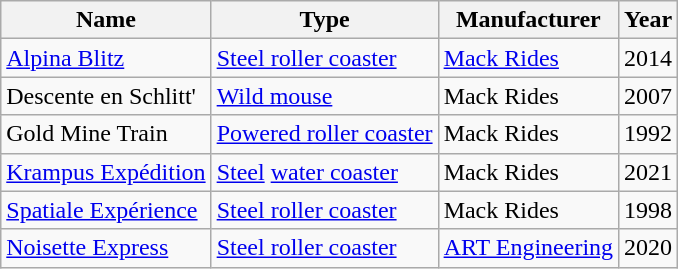<table class="wikitable sortable">
<tr>
<th>Name</th>
<th>Type</th>
<th>Manufacturer</th>
<th>Year</th>
</tr>
<tr>
<td><a href='#'>Alpina Blitz</a></td>
<td><a href='#'>Steel roller coaster</a></td>
<td><a href='#'>Mack Rides</a></td>
<td style="text-align: center;">2014</td>
</tr>
<tr>
<td>Descente en Schlitt'</td>
<td><a href='#'>Wild mouse</a></td>
<td>Mack Rides</td>
<td style="text-align: center;">2007</td>
</tr>
<tr>
<td>Gold Mine Train</td>
<td><a href='#'>Powered roller coaster</a></td>
<td>Mack Rides</td>
<td style="text-align: center;">1992</td>
</tr>
<tr>
<td><a href='#'>Krampus Expédition</a></td>
<td><a href='#'>Steel</a> <a href='#'>water coaster</a></td>
<td>Mack Rides</td>
<td style = "text-align: center;">2021</td>
</tr>
<tr>
<td><a href='#'>Spatiale Expérience</a></td>
<td><a href='#'>Steel roller coaster</a></td>
<td>Mack Rides</td>
<td style="text-align: center;">1998</td>
</tr>
<tr>
<td><a href='#'>Noisette Express</a></td>
<td><a href='#'>Steel roller coaster</a></td>
<td><a href='#'>ART Engineering</a></td>
<td style="text-align: center;">2020</td>
</tr>
</table>
